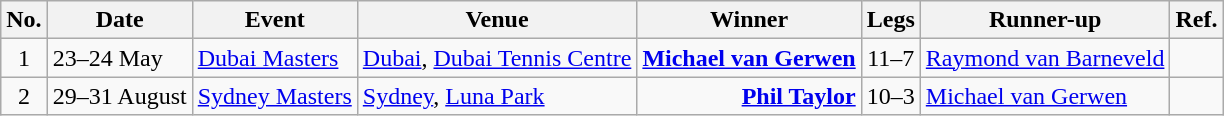<table class="wikitable">
<tr>
<th>No.</th>
<th>Date</th>
<th>Event</th>
<th>Venue</th>
<th>Winner</th>
<th>Legs</th>
<th>Runner-up</th>
<th>Ref.</th>
</tr>
<tr>
<td align=center>1</td>
<td align=left>23–24 May</td>
<td><a href='#'>Dubai Masters</a></td>
<td> <a href='#'>Dubai</a>, <a href='#'>Dubai Tennis Centre</a></td>
<td align=right><strong><a href='#'>Michael van Gerwen</a></strong> </td>
<td align=center>11–7</td>
<td> <a href='#'>Raymond van Barneveld</a></td>
<td align="center"></td>
</tr>
<tr>
<td align=center>2</td>
<td align=left>29–31 August</td>
<td><a href='#'>Sydney Masters</a></td>
<td> <a href='#'>Sydney</a>, <a href='#'>Luna Park</a></td>
<td align=right><strong><a href='#'>Phil Taylor</a></strong> </td>
<td align=center>10–3</td>
<td> <a href='#'>Michael van Gerwen</a></td>
<td align="center"></td>
</tr>
</table>
